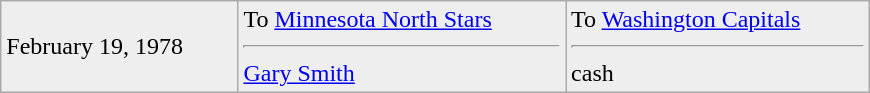<table class="wikitable" style="border:1px solid #999; width:580px;">
<tr style="background:#eee;">
<td>February 19, 1978</td>
<td valign="top">To <a href='#'>Minnesota North Stars</a><hr><a href='#'>Gary Smith</a></td>
<td valign="top">To <a href='#'>Washington Capitals</a><hr>cash</td>
</tr>
</table>
